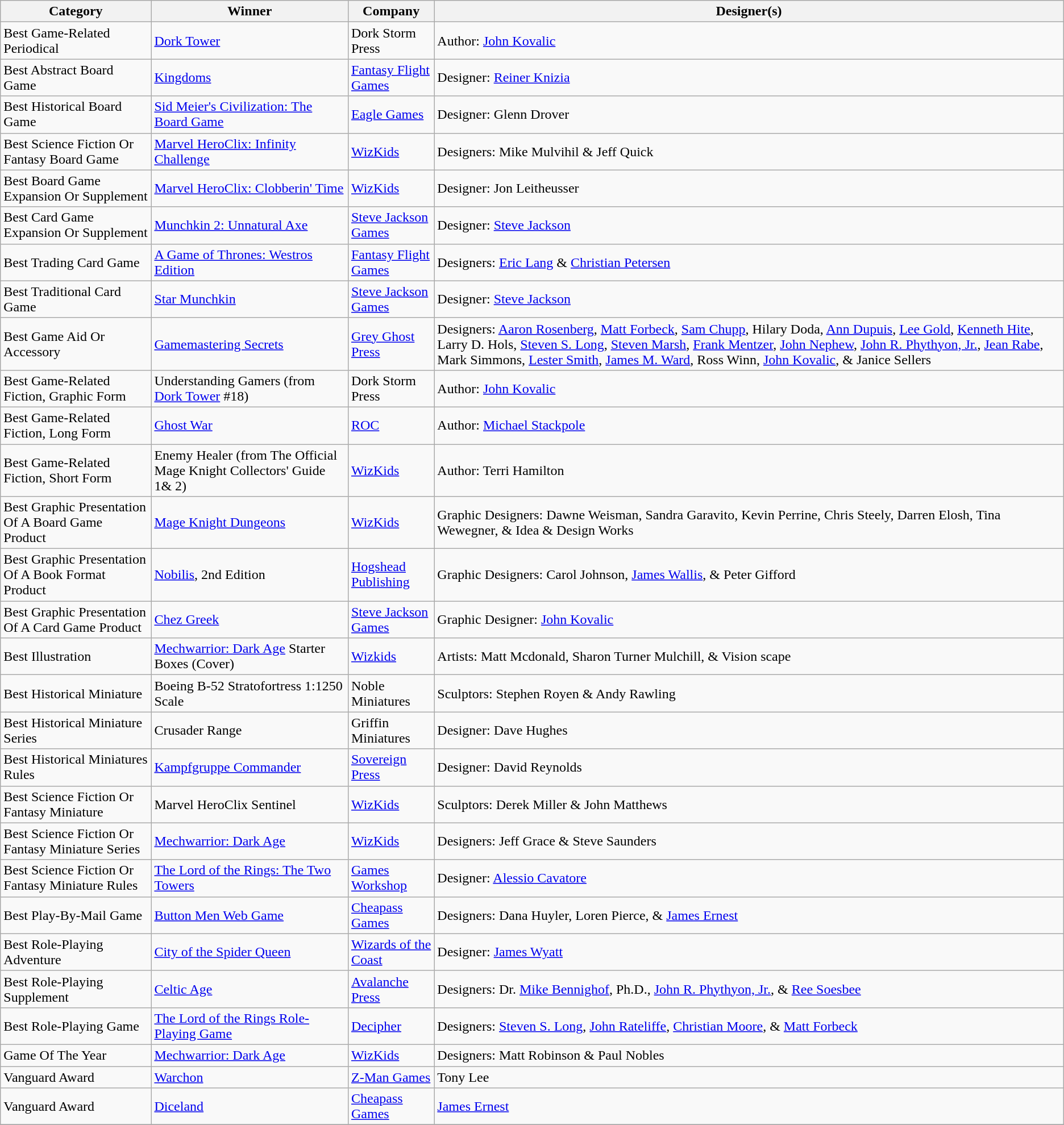<table class="wikitable">
<tr>
<th>Category</th>
<th>Winner</th>
<th>Company</th>
<th>Designer(s)</th>
</tr>
<tr>
<td>Best Game-Related Periodical</td>
<td><a href='#'>Dork Tower</a></td>
<td>Dork Storm Press</td>
<td>Author: <a href='#'>John Kovalic</a></td>
</tr>
<tr>
<td>Best Abstract Board Game</td>
<td><a href='#'>Kingdoms</a></td>
<td><a href='#'>Fantasy Flight Games</a></td>
<td>Designer: <a href='#'>Reiner Knizia</a></td>
</tr>
<tr>
<td>Best Historical Board Game</td>
<td><a href='#'>Sid Meier's Civilization: The Board Game</a></td>
<td><a href='#'>Eagle Games</a></td>
<td>Designer: Glenn Drover</td>
</tr>
<tr>
<td>Best Science Fiction Or Fantasy Board Game</td>
<td><a href='#'>Marvel HeroClix: Infinity Challenge</a></td>
<td><a href='#'>WizKids</a></td>
<td>Designers: Mike Mulvihil & Jeff Quick</td>
</tr>
<tr>
<td>Best Board Game Expansion Or Supplement</td>
<td><a href='#'>Marvel HeroClix: Clobberin' Time</a></td>
<td><a href='#'>WizKids</a></td>
<td>Designer: Jon Leitheusser</td>
</tr>
<tr>
<td>Best Card Game Expansion Or Supplement</td>
<td><a href='#'>Munchkin 2: Unnatural Axe</a></td>
<td><a href='#'>Steve Jackson Games</a></td>
<td>Designer: <a href='#'>Steve Jackson</a></td>
</tr>
<tr>
<td>Best Trading Card Game</td>
<td><a href='#'>A Game of Thrones: Westros Edition</a></td>
<td><a href='#'>Fantasy Flight Games</a></td>
<td>Designers: <a href='#'>Eric Lang</a> & <a href='#'>Christian Petersen</a></td>
</tr>
<tr>
<td>Best Traditional Card Game</td>
<td><a href='#'>Star Munchkin</a></td>
<td><a href='#'>Steve Jackson Games</a></td>
<td>Designer: <a href='#'>Steve Jackson</a></td>
</tr>
<tr>
<td>Best Game Aid Or Accessory</td>
<td><a href='#'>Gamemastering Secrets</a></td>
<td><a href='#'>Grey Ghost Press</a></td>
<td>Designers: <a href='#'>Aaron Rosenberg</a>, <a href='#'>Matt Forbeck</a>, <a href='#'>Sam Chupp</a>, Hilary Doda, <a href='#'>Ann Dupuis</a>, <a href='#'>Lee Gold</a>, <a href='#'>Kenneth Hite</a>, Larry D. Hols, <a href='#'>Steven S. Long</a>, <a href='#'>Steven Marsh</a>, <a href='#'>Frank Mentzer</a>, <a href='#'>John Nephew</a>, <a href='#'>John R. Phythyon, Jr.</a>, <a href='#'>Jean Rabe</a>, Mark Simmons, <a href='#'>Lester Smith</a>, <a href='#'>James M. Ward</a>, Ross Winn, <a href='#'>John Kovalic</a>, & Janice Sellers</td>
</tr>
<tr>
<td>Best Game-Related Fiction, Graphic Form</td>
<td>Understanding Gamers (from <a href='#'>Dork Tower</a> #18)</td>
<td>Dork Storm Press</td>
<td>Author: <a href='#'>John Kovalic</a></td>
</tr>
<tr>
<td>Best Game-Related Fiction, Long Form</td>
<td><a href='#'>Ghost War</a></td>
<td><a href='#'>ROC</a></td>
<td>Author: <a href='#'>Michael Stackpole</a></td>
</tr>
<tr>
<td>Best Game-Related Fiction, Short Form</td>
<td>Enemy Healer (from The Official Mage Knight Collectors' Guide 1& 2)</td>
<td><a href='#'>WizKids</a></td>
<td>Author: Terri Hamilton</td>
</tr>
<tr>
<td>Best Graphic Presentation Of A Board Game Product</td>
<td><a href='#'>Mage Knight Dungeons</a></td>
<td><a href='#'>WizKids</a></td>
<td>Graphic Designers: Dawne Weisman, Sandra Garavito, Kevin Perrine, Chris Steely, Darren Elosh, Tina Wewegner, & Idea & Design Works</td>
</tr>
<tr>
<td>Best Graphic Presentation Of A Book Format Product</td>
<td><a href='#'>Nobilis</a>, 2nd Edition</td>
<td><a href='#'>Hogshead Publishing</a></td>
<td>Graphic Designers: Carol Johnson, <a href='#'>James Wallis</a>, & Peter Gifford</td>
</tr>
<tr>
<td>Best Graphic Presentation Of A Card Game Product</td>
<td><a href='#'>Chez Greek</a></td>
<td><a href='#'>Steve Jackson Games</a></td>
<td>Graphic Designer: <a href='#'>John Kovalic</a></td>
</tr>
<tr>
<td>Best Illustration</td>
<td><a href='#'>Mechwarrior: Dark Age</a> Starter Boxes (Cover)</td>
<td><a href='#'>Wizkids</a></td>
<td>Artists: Matt Mcdonald, Sharon Turner Mulchill, & Vision scape</td>
</tr>
<tr>
<td>Best Historical Miniature</td>
<td>Boeing B-52 Stratofortress 1:1250 Scale</td>
<td>Noble Miniatures</td>
<td>Sculptors: Stephen Royen & Andy Rawling</td>
</tr>
<tr>
<td>Best Historical Miniature Series</td>
<td>Crusader Range</td>
<td>Griffin Miniatures</td>
<td>Designer: Dave Hughes</td>
</tr>
<tr>
<td>Best Historical Miniatures Rules</td>
<td><a href='#'>Kampfgruppe Commander</a></td>
<td><a href='#'>Sovereign Press</a></td>
<td>Designer: David Reynolds</td>
</tr>
<tr>
<td>Best Science Fiction Or Fantasy Miniature</td>
<td>Marvel HeroClix Sentinel</td>
<td><a href='#'>WizKids</a></td>
<td>Sculptors: Derek Miller & John Matthews</td>
</tr>
<tr>
<td>Best Science Fiction Or Fantasy Miniature Series</td>
<td><a href='#'>Mechwarrior: Dark Age</a></td>
<td><a href='#'>WizKids</a></td>
<td>Designers: Jeff Grace & Steve Saunders</td>
</tr>
<tr>
<td>Best Science Fiction Or Fantasy Miniature Rules</td>
<td><a href='#'>The Lord of the Rings: The Two Towers</a></td>
<td><a href='#'>Games Workshop</a></td>
<td>Designer: <a href='#'>Alessio Cavatore</a></td>
</tr>
<tr>
<td>Best Play-By-Mail Game</td>
<td><a href='#'>Button Men Web Game</a></td>
<td><a href='#'>Cheapass Games</a></td>
<td>Designers: Dana Huyler, Loren Pierce, & <a href='#'>James Ernest</a></td>
</tr>
<tr>
<td>Best Role-Playing Adventure</td>
<td><a href='#'>City of the Spider Queen</a></td>
<td><a href='#'>Wizards of the Coast</a></td>
<td>Designer: <a href='#'>James Wyatt</a></td>
</tr>
<tr>
<td>Best Role-Playing Supplement</td>
<td><a href='#'>Celtic Age</a></td>
<td><a href='#'>Avalanche Press</a></td>
<td>Designers: Dr. <a href='#'>Mike Bennighof</a>, Ph.D., <a href='#'>John R. Phythyon, Jr.</a>, & <a href='#'>Ree Soesbee</a></td>
</tr>
<tr>
<td>Best Role-Playing Game</td>
<td><a href='#'>The Lord of the Rings Role-Playing Game</a></td>
<td><a href='#'>Decipher</a></td>
<td>Designers: <a href='#'>Steven S. Long</a>, <a href='#'>John Rateliffe</a>, <a href='#'>Christian Moore</a>, & <a href='#'>Matt Forbeck</a></td>
</tr>
<tr>
<td>Game Of The Year</td>
<td><a href='#'>Mechwarrior: Dark Age</a></td>
<td><a href='#'>WizKids</a></td>
<td>Designers: Matt Robinson & Paul Nobles</td>
</tr>
<tr>
<td>Vanguard Award</td>
<td><a href='#'>Warchon</a></td>
<td><a href='#'>Z-Man Games</a></td>
<td>Tony Lee</td>
</tr>
<tr>
<td>Vanguard Award</td>
<td><a href='#'>Diceland</a></td>
<td><a href='#'>Cheapass Games</a></td>
<td><a href='#'>James Ernest</a></td>
</tr>
<tr>
</tr>
</table>
